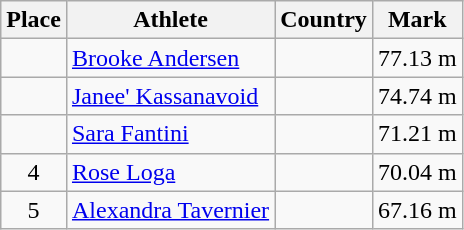<table class="wikitable">
<tr>
<th>Place</th>
<th>Athlete</th>
<th>Country</th>
<th>Mark</th>
</tr>
<tr>
<td align=center></td>
<td><a href='#'>Brooke Andersen</a></td>
<td></td>
<td>77.13 m</td>
</tr>
<tr>
<td align=center></td>
<td><a href='#'>Janee' Kassanavoid</a></td>
<td></td>
<td>74.74 m</td>
</tr>
<tr>
<td align=center></td>
<td><a href='#'>Sara Fantini</a></td>
<td></td>
<td>71.21 m</td>
</tr>
<tr>
<td align=center>4</td>
<td><a href='#'>Rose Loga</a></td>
<td></td>
<td>70.04 m</td>
</tr>
<tr>
<td align=center>5</td>
<td><a href='#'>Alexandra Tavernier</a></td>
<td></td>
<td>67.16 m</td>
</tr>
</table>
